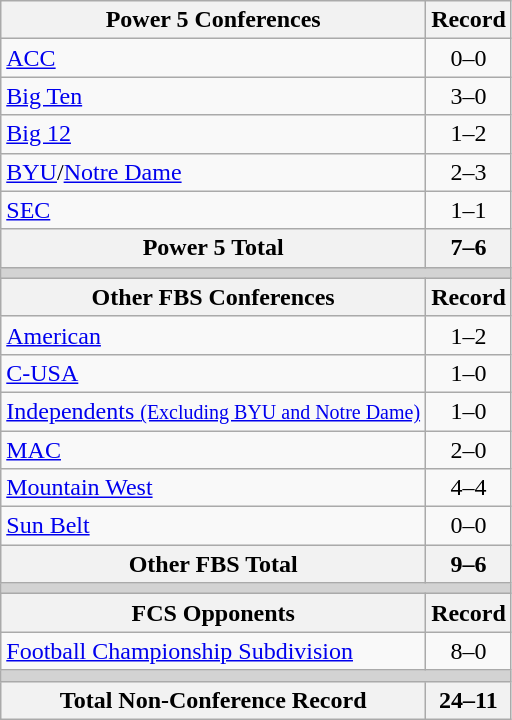<table class="wikitable">
<tr>
<th>Power 5 Conferences</th>
<th>Record</th>
</tr>
<tr>
<td><a href='#'>ACC</a></td>
<td align=center>0–0</td>
</tr>
<tr>
<td><a href='#'>Big Ten</a></td>
<td align=center>3–0</td>
</tr>
<tr>
<td><a href='#'>Big 12</a></td>
<td align=center>1–2</td>
</tr>
<tr>
<td><a href='#'>BYU</a>/<a href='#'>Notre Dame</a></td>
<td align=center>2–3</td>
</tr>
<tr>
<td><a href='#'>SEC</a></td>
<td align=center>1–1</td>
</tr>
<tr>
<th>Power 5 Total</th>
<th>7–6</th>
</tr>
<tr>
<th colspan="2" style="background:lightgrey;"></th>
</tr>
<tr>
<th>Other FBS Conferences</th>
<th>Record</th>
</tr>
<tr>
<td><a href='#'>American</a></td>
<td align=center>1–2</td>
</tr>
<tr>
<td><a href='#'>C-USA</a></td>
<td align=center>1–0</td>
</tr>
<tr>
<td><a href='#'>Independents <small>(Excluding BYU and Notre Dame)</small></a></td>
<td align=center>1–0</td>
</tr>
<tr>
<td><a href='#'>MAC</a></td>
<td align=center>2–0</td>
</tr>
<tr>
<td><a href='#'>Mountain West</a></td>
<td align=center>4–4</td>
</tr>
<tr>
<td><a href='#'>Sun Belt</a></td>
<td align=center>0–0</td>
</tr>
<tr>
<th>Other FBS Total</th>
<th>9–6</th>
</tr>
<tr>
<th colspan="2" style="background:lightgrey;"></th>
</tr>
<tr>
<th>FCS Opponents</th>
<th>Record</th>
</tr>
<tr>
<td><a href='#'>Football Championship Subdivision</a></td>
<td align=center>8–0</td>
</tr>
<tr>
<th colspan="2" style="background:lightgrey;"></th>
</tr>
<tr>
<th>Total Non-Conference Record</th>
<th>24–11</th>
</tr>
</table>
